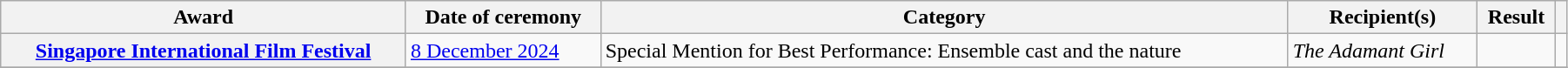<table class="wikitable sortable plainrowheaders" style="width: 95%;">
<tr>
<th scope="col">Award</th>
<th scope="col">Date of ceremony</th>
<th scope="col">Category</th>
<th scope="col">Recipient(s)</th>
<th scope="col">Result</th>
<th scope="col" class="unsortable"></th>
</tr>
<tr>
<th scope="row"><a href='#'>Singapore International Film Festival</a></th>
<td><a href='#'>8 December 2024</a></td>
<td>Special Mention for Best Performance: Ensemble cast and the nature</td>
<td><em>The Adamant Girl</em></td>
<td></td>
<td align="center"></td>
</tr>
<tr>
</tr>
</table>
